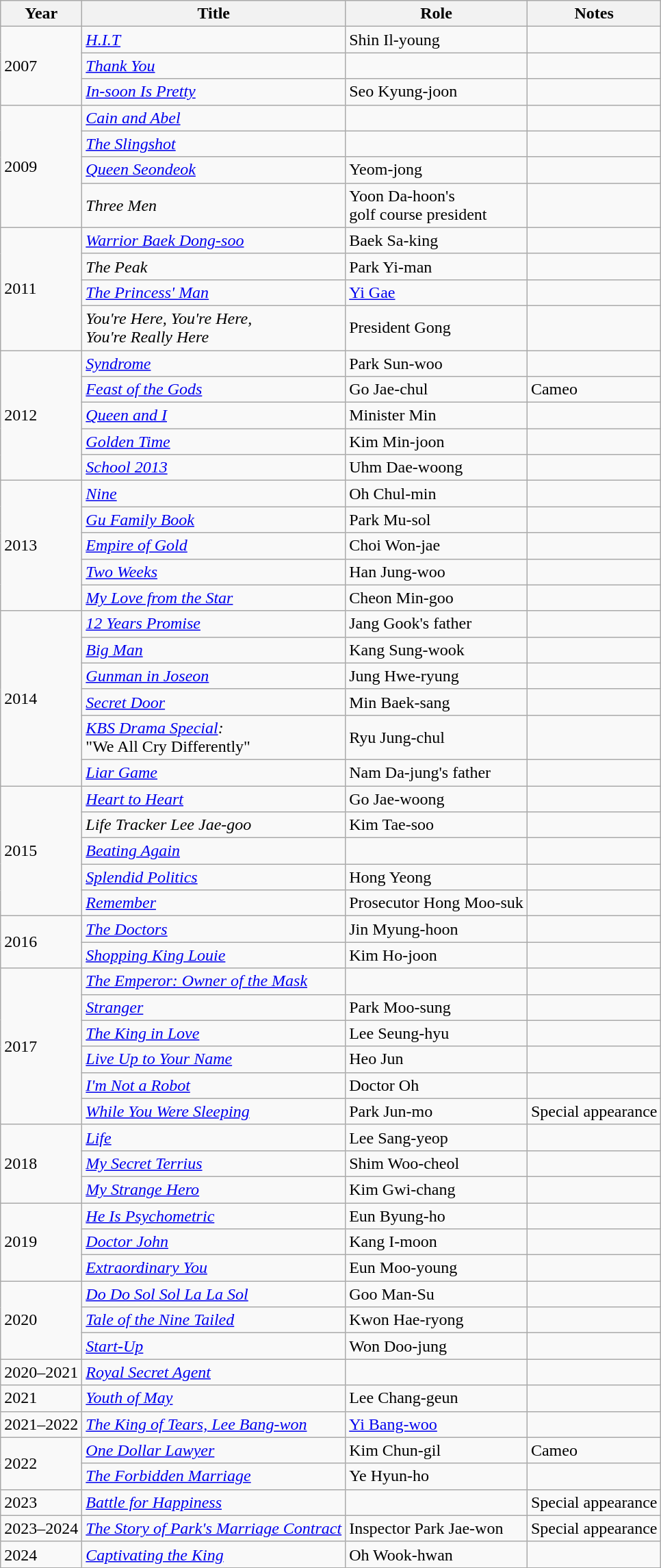<table class="wikitable">
<tr>
<th>Year</th>
<th>Title</th>
<th>Role</th>
<th>Notes</th>
</tr>
<tr>
<td rowspan=3>2007</td>
<td><em><a href='#'>H.I.T</a></em></td>
<td>Shin Il-young</td>
<td></td>
</tr>
<tr>
<td><em><a href='#'>Thank You</a></em></td>
<td></td>
<td></td>
</tr>
<tr>
<td><em><a href='#'>In-soon Is Pretty</a></em></td>
<td>Seo Kyung-joon</td>
<td></td>
</tr>
<tr>
<td rowspan=4>2009</td>
<td><em><a href='#'>Cain and Abel</a></em></td>
<td></td>
<td></td>
</tr>
<tr>
<td><em><a href='#'>The Slingshot</a></em></td>
<td></td>
<td></td>
</tr>
<tr>
<td><em><a href='#'>Queen Seondeok</a></em></td>
<td>Yeom-jong</td>
<td></td>
</tr>
<tr>
<td><em>Three Men</em></td>
<td>Yoon Da-hoon's <br> golf course president</td>
<td></td>
</tr>
<tr>
<td rowspan=4>2011</td>
<td><em><a href='#'>Warrior Baek Dong-soo</a></em></td>
<td>Baek Sa-king</td>
<td></td>
</tr>
<tr>
<td><em>The Peak</em></td>
<td>Park Yi-man</td>
<td></td>
</tr>
<tr>
<td><em><a href='#'>The Princess' Man</a></em></td>
<td><a href='#'>Yi Gae</a></td>
<td></td>
</tr>
<tr>
<td><em>You're Here, You're Here,<br>You're Really Here</em></td>
<td>President Gong</td>
<td></td>
</tr>
<tr>
<td rowspan=5>2012</td>
<td><em><a href='#'>Syndrome</a></em></td>
<td>Park Sun-woo</td>
<td></td>
</tr>
<tr>
<td><em><a href='#'>Feast of the Gods</a></em></td>
<td>Go Jae-chul</td>
<td>Cameo</td>
</tr>
<tr>
<td><em><a href='#'>Queen and I</a></em></td>
<td>Minister Min</td>
<td></td>
</tr>
<tr>
<td><em><a href='#'>Golden Time</a></em></td>
<td>Kim Min-joon</td>
<td></td>
</tr>
<tr>
<td><em><a href='#'>School 2013</a></em></td>
<td>Uhm Dae-woong</td>
<td></td>
</tr>
<tr>
<td rowspan=5>2013</td>
<td><em><a href='#'>Nine</a></em></td>
<td>Oh Chul-min</td>
<td></td>
</tr>
<tr>
<td><em><a href='#'>Gu Family Book</a></em></td>
<td>Park Mu-sol</td>
<td></td>
</tr>
<tr>
<td><em><a href='#'>Empire of Gold</a></em></td>
<td>Choi Won-jae</td>
<td></td>
</tr>
<tr>
<td><em><a href='#'>Two Weeks</a></em></td>
<td>Han Jung-woo</td>
<td></td>
</tr>
<tr>
<td><em><a href='#'>My Love from the Star</a></em></td>
<td>Cheon Min-goo</td>
<td></td>
</tr>
<tr>
<td rowspan=6>2014</td>
<td><em><a href='#'>12 Years Promise</a></em></td>
<td>Jang Gook's father</td>
<td></td>
</tr>
<tr>
<td><em><a href='#'>Big Man</a></em></td>
<td>Kang Sung-wook</td>
<td></td>
</tr>
<tr>
<td><em><a href='#'>Gunman in Joseon</a></em></td>
<td>Jung Hwe-ryung</td>
<td></td>
</tr>
<tr>
<td><em><a href='#'>Secret Door</a></em></td>
<td>Min Baek-sang</td>
<td></td>
</tr>
<tr>
<td><em><a href='#'>KBS Drama Special</a>:</em><br>"We All Cry Differently"</td>
<td>Ryu Jung-chul</td>
<td></td>
</tr>
<tr>
<td><em><a href='#'>Liar Game</a></em></td>
<td>Nam Da-jung's father</td>
<td></td>
</tr>
<tr>
<td rowspan=5>2015</td>
<td><em><a href='#'>Heart to Heart</a></em></td>
<td>Go Jae-woong</td>
<td></td>
</tr>
<tr>
<td><em>Life Tracker Lee Jae-goo</em></td>
<td>Kim Tae-soo</td>
<td></td>
</tr>
<tr>
<td><em><a href='#'>Beating Again</a></em></td>
<td></td>
<td></td>
</tr>
<tr>
<td><em><a href='#'>Splendid Politics</a></em></td>
<td>Hong Yeong</td>
<td></td>
</tr>
<tr>
<td><em><a href='#'>Remember</a></em></td>
<td>Prosecutor Hong Moo-suk</td>
<td></td>
</tr>
<tr>
<td rowspan="2">2016</td>
<td><em><a href='#'>The Doctors</a></em></td>
<td>Jin Myung-hoon</td>
<td></td>
</tr>
<tr>
<td><em><a href='#'>Shopping King Louie</a></em></td>
<td>Kim Ho-joon</td>
<td></td>
</tr>
<tr>
<td rowspan="6">2017</td>
<td><em><a href='#'>The Emperor: Owner of the Mask</a></em></td>
<td></td>
<td></td>
</tr>
<tr>
<td><em><a href='#'>Stranger</a></em></td>
<td>Park Moo-sung</td>
<td></td>
</tr>
<tr>
<td><em><a href='#'>The King in Love</a></em></td>
<td>Lee Seung-hyu</td>
<td></td>
</tr>
<tr>
<td><em><a href='#'>Live Up to Your Name</a></em></td>
<td>Heo Jun</td>
<td></td>
</tr>
<tr>
<td><em><a href='#'>I'm Not a Robot</a></em></td>
<td>Doctor Oh</td>
<td></td>
</tr>
<tr>
<td><em><a href='#'>While You Were Sleeping</a></em></td>
<td>Park Jun-mo</td>
<td>Special appearance</td>
</tr>
<tr>
<td rowspan=3>2018</td>
<td><em><a href='#'>Life</a></em></td>
<td>Lee Sang-yeop</td>
<td></td>
</tr>
<tr>
<td><em><a href='#'>My Secret Terrius</a></em></td>
<td>Shim Woo-cheol</td>
<td></td>
</tr>
<tr>
<td><em><a href='#'>My Strange Hero</a></em></td>
<td>Kim Gwi-chang</td>
<td></td>
</tr>
<tr>
<td rowspan=3>2019</td>
<td><em><a href='#'>He Is Psychometric</a></em></td>
<td>Eun Byung-ho</td>
<td></td>
</tr>
<tr>
<td><em><a href='#'>Doctor John</a></em></td>
<td>Kang I-moon</td>
<td></td>
</tr>
<tr>
<td><em><a href='#'>Extraordinary You</a></em></td>
<td>Eun Moo-young</td>
<td></td>
</tr>
<tr>
<td rowspan=3>2020</td>
<td><em><a href='#'>Do Do Sol Sol La La Sol</a></em></td>
<td>Goo Man-Su</td>
<td></td>
</tr>
<tr>
<td><em><a href='#'>Tale of the Nine Tailed</a></em></td>
<td>Kwon Hae-ryong</td>
<td></td>
</tr>
<tr>
<td><em><a href='#'>Start-Up</a></em></td>
<td>Won Doo-jung</td>
<td></td>
</tr>
<tr>
<td>2020–2021</td>
<td><em><a href='#'>Royal Secret Agent</a></em></td>
<td></td>
<td></td>
</tr>
<tr>
<td>2021</td>
<td><em><a href='#'>Youth of May</a></em></td>
<td>Lee Chang-geun</td>
<td></td>
</tr>
<tr>
<td>2021–2022</td>
<td><em><a href='#'>The King of Tears, Lee Bang-won</a></em></td>
<td><a href='#'>Yi Bang-woo</a></td>
<td></td>
</tr>
<tr>
<td rowspan=2>2022</td>
<td><em><a href='#'>One Dollar Lawyer</a></em></td>
<td>Kim Chun-gil</td>
<td>Cameo</td>
</tr>
<tr>
<td><em><a href='#'>The Forbidden Marriage</a></em></td>
<td>Ye Hyun-ho</td>
<td></td>
</tr>
<tr>
<td>2023</td>
<td><em><a href='#'>Battle for Happiness</a></em></td>
<td></td>
<td>Special appearance</td>
</tr>
<tr>
<td>2023–2024</td>
<td><em><a href='#'>The Story of Park's Marriage Contract</a></em></td>
<td>Inspector Park Jae-won</td>
<td>Special appearance</td>
</tr>
<tr>
<td>2024</td>
<td><em><a href='#'>Captivating the King</a></em></td>
<td>Oh Wook-hwan</td>
<td></td>
</tr>
</table>
